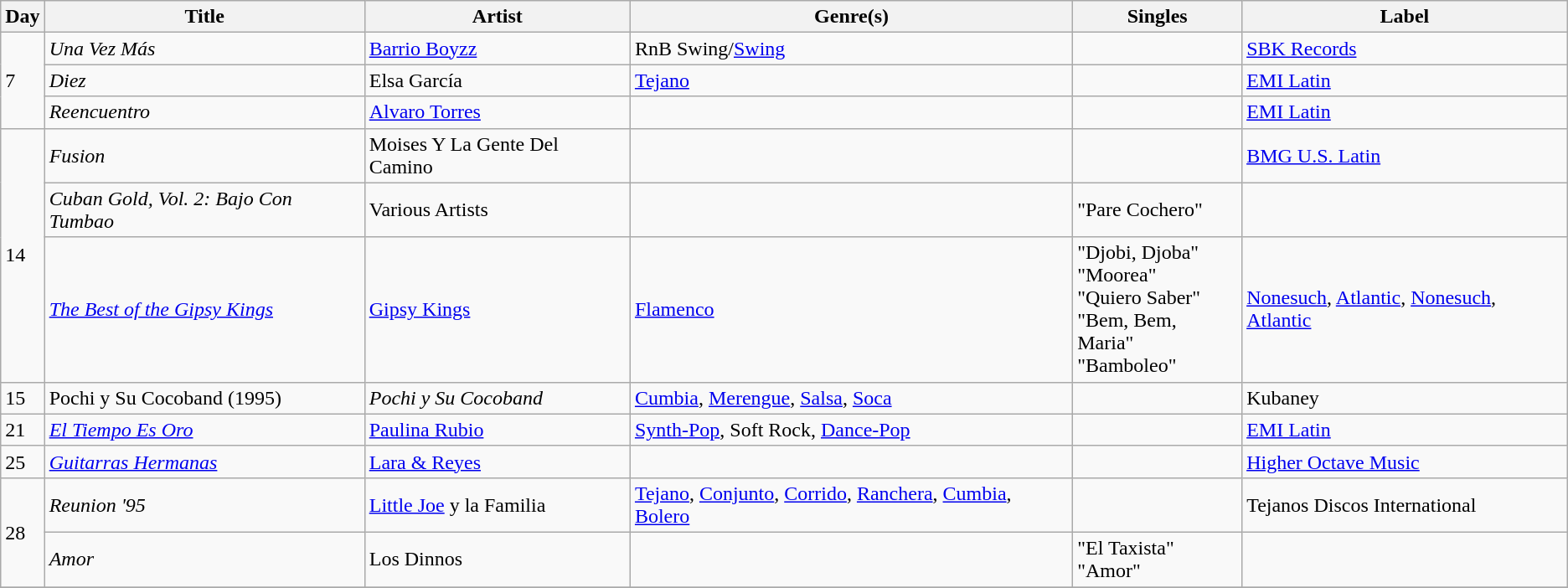<table class="wikitable sortable" style="text-align: left;">
<tr>
<th>Day</th>
<th>Title</th>
<th>Artist</th>
<th>Genre(s)</th>
<th>Singles</th>
<th>Label</th>
</tr>
<tr>
<td rowspan="3">7</td>
<td><em>Una Vez Más</em></td>
<td><a href='#'>Barrio Boyzz</a></td>
<td>RnB Swing/<a href='#'>Swing</a></td>
<td></td>
<td><a href='#'>SBK Records</a></td>
</tr>
<tr>
<td><em>Diez</em></td>
<td>Elsa García</td>
<td><a href='#'>Tejano</a></td>
<td></td>
<td><a href='#'>EMI Latin</a></td>
</tr>
<tr>
<td><em>Reencuentro</em></td>
<td><a href='#'>Alvaro Torres</a></td>
<td></td>
<td></td>
<td><a href='#'>EMI Latin</a></td>
</tr>
<tr>
<td rowspan="3">14</td>
<td><em>Fusion</em></td>
<td>Moises Y La Gente Del Camino</td>
<td></td>
<td></td>
<td><a href='#'>BMG U.S. Latin</a></td>
</tr>
<tr>
<td><em>Cuban Gold, Vol. 2: Bajo Con Tumbao</em></td>
<td>Various Artists</td>
<td></td>
<td>"Pare Cochero"</td>
<td></td>
</tr>
<tr>
<td><em><a href='#'>The Best of the Gipsy Kings</a></em></td>
<td><a href='#'>Gipsy Kings</a></td>
<td><a href='#'>Flamenco</a></td>
<td>"Djobi, Djoba"<br>"Moorea"<br>"Quiero Saber"<br>"Bem, Bem, Maria"<br>"Bamboleo"</td>
<td><a href='#'>Nonesuch</a>, <a href='#'>Atlantic</a>, <a href='#'>Nonesuch</a>, <a href='#'>Atlantic</a></td>
</tr>
<tr>
<td>15</td>
<td>Pochi y Su Cocoband (1995)</td>
<td><em>Pochi y Su Cocoband</em></td>
<td><a href='#'>Cumbia</a>, <a href='#'>Merengue</a>, <a href='#'>Salsa</a>, <a href='#'>Soca</a></td>
<td></td>
<td>Kubaney</td>
</tr>
<tr>
<td>21</td>
<td><em><a href='#'>El Tiempo Es Oro</a></em></td>
<td><a href='#'>Paulina Rubio</a></td>
<td><a href='#'>Synth-Pop</a>, Soft Rock, <a href='#'>Dance-Pop</a></td>
<td></td>
<td><a href='#'>EMI Latin</a></td>
</tr>
<tr>
<td>25</td>
<td><em><a href='#'>Guitarras Hermanas</a></em></td>
<td><a href='#'>Lara & Reyes</a></td>
<td></td>
<td></td>
<td><a href='#'>Higher Octave Music</a></td>
</tr>
<tr>
<td rowspan="2">28</td>
<td><em>Reunion '95</em></td>
<td><a href='#'>Little Joe</a> y la Familia</td>
<td><a href='#'>Tejano</a>, <a href='#'>Conjunto</a>, <a href='#'>Corrido</a>, <a href='#'>Ranchera</a>, <a href='#'>Cumbia</a>, <a href='#'>Bolero</a></td>
<td></td>
<td>Tejanos Discos International</td>
</tr>
<tr>
<td><em>Amor</em></td>
<td>Los Dinnos</td>
<td></td>
<td>"El Taxista"<br>"Amor"</td>
<td></td>
</tr>
<tr>
</tr>
</table>
